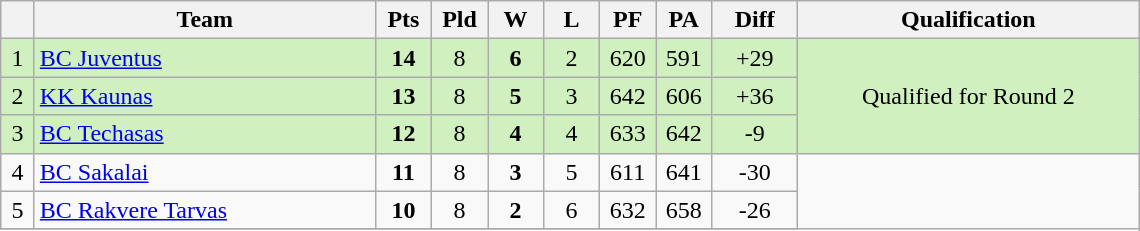<table class="wikitable" style="text-align: center;">
<tr>
<th width=15></th>
<th width=220>Team</th>
<th width=30>Pts</th>
<th width=30>Pld</th>
<th width=30>W</th>
<th width=30>L</th>
<th width=30>PF</th>
<th width=30>PA</th>
<th width=50>Diff</th>
<th width=220>Qualification</th>
</tr>
<tr bgcolor=D0F0C0>
<td>1</td>
<td align="left"> <a href='#'>BC Juventus</a></td>
<td><strong>14</strong></td>
<td>8</td>
<td><strong>6</strong></td>
<td>2</td>
<td>620</td>
<td>591</td>
<td>+29</td>
<td rowspan=3 align="center">Qualified for Round 2</td>
</tr>
<tr bgcolor=D0F0C0>
<td>2</td>
<td align="left"> <a href='#'>KK Kaunas</a></td>
<td><strong>13</strong></td>
<td>8</td>
<td><strong>5</strong></td>
<td>3</td>
<td>642</td>
<td>606</td>
<td>+36</td>
</tr>
<tr bgcolor=D0F0C0>
<td>3</td>
<td align="left"> <a href='#'>BC Techasas</a></td>
<td><strong>12</strong></td>
<td>8</td>
<td><strong>4</strong></td>
<td>4</td>
<td>633</td>
<td>642</td>
<td>-9</td>
</tr>
<tr>
<td>4</td>
<td align="left"> <a href='#'>BC Sakalai</a></td>
<td><strong>11</strong></td>
<td>8</td>
<td><strong>3</strong></td>
<td>5</td>
<td>611</td>
<td>641</td>
<td>-30</td>
</tr>
<tr>
<td>5</td>
<td align="left"> <a href='#'>BC Rakvere Tarvas</a></td>
<td><strong>10</strong></td>
<td>8</td>
<td><strong>2</strong></td>
<td>6</td>
<td>632</td>
<td>658</td>
<td>-26</td>
</tr>
<tr>
</tr>
</table>
